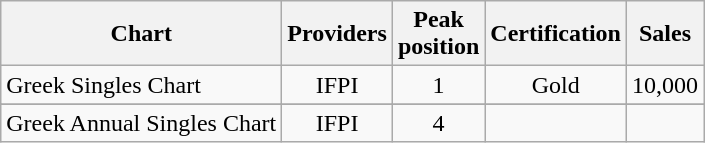<table class="wikitable">
<tr>
<th>Chart</th>
<th>Providers</th>
<th>Peak <br>position</th>
<th>Certification</th>
<th>Sales</th>
</tr>
<tr>
<td>Greek Singles Chart</td>
<td align="center">IFPI</td>
<td align="center">1</td>
<td align="center">Gold</td>
<td align="center">10,000</td>
</tr>
<tr>
</tr>
<tr>
<td>Greek Annual Singles Chart</td>
<td align="center">IFPI</td>
<td align="center">4</td>
<td></td>
<td></td>
</tr>
</table>
